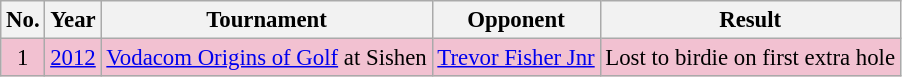<table class="wikitable" style="font-size:95%;">
<tr>
<th>No.</th>
<th>Year</th>
<th>Tournament</th>
<th>Opponent</th>
<th>Result</th>
</tr>
<tr style="background:#F2C1D1;">
<td align=center>1</td>
<td><a href='#'>2012</a></td>
<td><a href='#'>Vodacom Origins of Golf</a> at Sishen</td>
<td> <a href='#'>Trevor Fisher Jnr</a></td>
<td>Lost to birdie on first extra hole</td>
</tr>
</table>
